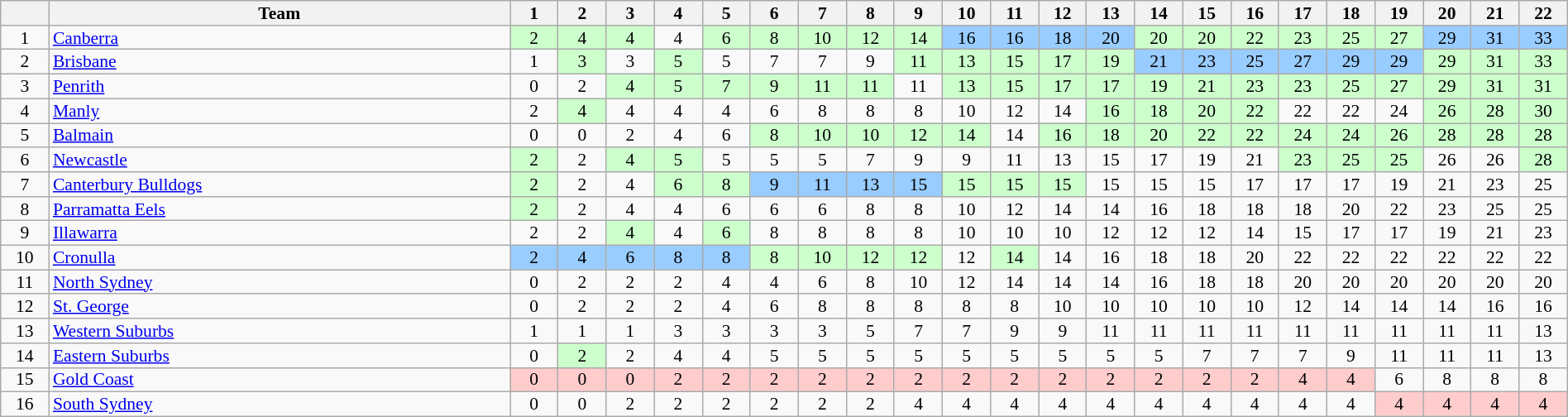<table class="wikitable" style="text-align:center; line-height: 90%; font-size:90%;" width=100%>
<tr>
<th width=20 abbr="Position"></th>
<th width=250>Team</th>
<th width=20 abbr="Round 1">1</th>
<th width=20 abbr="Round 2">2</th>
<th width=20 abbr="Round 3">3</th>
<th width=20 abbr="Round 4">4</th>
<th width=20 abbr="Round 5">5</th>
<th width=20 abbr="Round 6">6</th>
<th width=20 abbr="Round 7">7</th>
<th width=20 abbr="Round 8">8</th>
<th width=20 abbr="Round 9">9</th>
<th width=20 abbr="Round 10">10</th>
<th width=20 abbr="Round 11">11</th>
<th width=20 abbr="Round 12">12</th>
<th width=20 abbr="Round 13">13</th>
<th width=20 abbr="Round 14">14</th>
<th width=20 abbr="Round 15">15</th>
<th width=20 abbr="Round 16">16</th>
<th width=20 abbr="Round 17">17</th>
<th width=20 abbr="Round 18">18</th>
<th width=20 abbr="Round 19">19</th>
<th width=20 abbr="Round 20">20</th>
<th width=20 abbr="Round 21">21</th>
<th width=20 abbr="Round 22">22</th>
</tr>
<tr>
<td>1</td>
<td style="text-align:left;"> <a href='#'>Canberra</a></td>
<td style="background: #ccffcc;">2</td>
<td style="background: #ccffcc;">4</td>
<td style="background: #ccffcc;">4</td>
<td>4</td>
<td style="background: #ccffcc;">6</td>
<td style="background: #ccffcc;">8</td>
<td style="background: #ccffcc;">10</td>
<td style="background: #ccffcc;">12</td>
<td style="background: #ccffcc;">14</td>
<td style="background: #99ccff;">16</td>
<td style="background: #99ccff;">16</td>
<td style="background: #99ccff;">18</td>
<td style="background: #99ccff;">20</td>
<td style="background: #ccffcc;">20</td>
<td style="background: #ccffcc;">20</td>
<td style="background: #ccffcc;">22</td>
<td style="background: #ccffcc;">23</td>
<td style="background: #ccffcc;">25</td>
<td style="background: #ccffcc;">27</td>
<td style="background: #99ccff;">29</td>
<td style="background: #99ccff;">31</td>
<td style="background: #99ccff;">33</td>
</tr>
<tr>
<td>2</td>
<td style="text-align:left;"> <a href='#'>Brisbane</a></td>
<td>1</td>
<td style="background: #ccffcc;">3</td>
<td>3</td>
<td style="background: #ccffcc;">5</td>
<td>5</td>
<td>7</td>
<td>7</td>
<td>9</td>
<td style="background: #ccffcc;">11</td>
<td style="background: #ccffcc;">13</td>
<td style="background: #ccffcc;">15</td>
<td style="background: #ccffcc;">17</td>
<td style="background: #ccffcc;">19</td>
<td style="background: #99ccff;">21</td>
<td style="background: #99ccff;">23</td>
<td style="background: #99ccff;">25</td>
<td style="background: #99ccff;">27</td>
<td style="background: #99ccff;">29</td>
<td style="background: #99ccff;">29</td>
<td style="background: #ccffcc;">29</td>
<td style="background: #ccffcc;">31</td>
<td style="background: #ccffcc;">33</td>
</tr>
<tr>
<td>3</td>
<td style="text-align:left;"> <a href='#'>Penrith</a></td>
<td>0</td>
<td>2</td>
<td style="background: #ccffcc;">4</td>
<td style="background: #ccffcc;">5</td>
<td style="background: #ccffcc;">7</td>
<td style="background: #ccffcc;">9</td>
<td style="background: #ccffcc;">11</td>
<td style="background: #ccffcc;">11</td>
<td>11</td>
<td style="background: #ccffcc;">13</td>
<td style="background: #ccffcc;">15</td>
<td style="background: #ccffcc;">17</td>
<td style="background: #ccffcc;">17</td>
<td style="background: #ccffcc;">19</td>
<td style="background: #ccffcc;">21</td>
<td style="background: #ccffcc;">23</td>
<td style="background: #ccffcc;">23</td>
<td style="background: #ccffcc;">25</td>
<td style="background: #ccffcc;">27</td>
<td style="background: #ccffcc;">29</td>
<td style="background: #ccffcc;">31</td>
<td style="background: #ccffcc;">31</td>
</tr>
<tr>
<td>4</td>
<td style="text-align:left;"> <a href='#'>Manly</a></td>
<td>2</td>
<td style="background: #ccffcc;">4</td>
<td>4</td>
<td>4</td>
<td>4</td>
<td>6</td>
<td>8</td>
<td>8</td>
<td>8</td>
<td>10</td>
<td>12</td>
<td>14</td>
<td style="background: #ccffcc;">16</td>
<td style="background: #ccffcc;">18</td>
<td style="background: #ccffcc;">20</td>
<td style="background: #ccffcc;">22</td>
<td>22</td>
<td>22</td>
<td>24</td>
<td style="background: #ccffcc;">26</td>
<td style="background: #ccffcc;">28</td>
<td style="background: #ccffcc;">30</td>
</tr>
<tr>
<td>5</td>
<td style="text-align:left;"> <a href='#'>Balmain</a></td>
<td>0</td>
<td>0</td>
<td>2</td>
<td>4</td>
<td>6</td>
<td style="background: #ccffcc;">8</td>
<td style="background: #ccffcc;">10</td>
<td style="background: #ccffcc;">10</td>
<td style="background: #ccffcc;">12</td>
<td style="background: #ccffcc;">14</td>
<td>14</td>
<td style="background: #ccffcc;">16</td>
<td style="background: #ccffcc;">18</td>
<td style="background: #ccffcc;">20</td>
<td style="background: #ccffcc;">22</td>
<td style="background: #ccffcc;">22</td>
<td style="background: #ccffcc;">24</td>
<td style="background: #ccffcc;">24</td>
<td style="background: #ccffcc;">26</td>
<td style="background: #ccffcc;">28</td>
<td style="background: #ccffcc;">28</td>
<td style="background: #ccffcc;">28</td>
</tr>
<tr>
<td>6</td>
<td style="text-align:left;"> <a href='#'>Newcastle</a></td>
<td style="background: #ccffcc;">2</td>
<td>2</td>
<td style="background: #ccffcc;">4</td>
<td style="background: #ccffcc;">5</td>
<td>5</td>
<td>5</td>
<td>5</td>
<td>7</td>
<td>9</td>
<td>9</td>
<td>11</td>
<td>13</td>
<td>15</td>
<td>17</td>
<td>19</td>
<td>21</td>
<td style="background: #ccffcc;">23</td>
<td style="background: #ccffcc;">25</td>
<td style="background: #ccffcc;">25</td>
<td>26</td>
<td>26</td>
<td style="background: #ccffcc;">28</td>
</tr>
<tr>
<td>7</td>
<td style="text-align:left;"> <a href='#'>Canterbury Bulldogs</a></td>
<td style="background: #ccffcc;">2</td>
<td>2</td>
<td>4</td>
<td style="background: #ccffcc;">6</td>
<td style="background: #ccffcc;">8</td>
<td style="background: #99ccff;">9</td>
<td style="background: #99ccff;">11</td>
<td style="background: #99ccff;">13</td>
<td style="background: #99ccff;">15</td>
<td style="background: #ccffcc;">15</td>
<td style="background: #ccffcc;">15</td>
<td style="background: #ccffcc;">15</td>
<td>15</td>
<td>15</td>
<td>15</td>
<td>17</td>
<td>17</td>
<td>17</td>
<td>19</td>
<td>21</td>
<td>23</td>
<td>25</td>
</tr>
<tr>
<td>8</td>
<td style="text-align:left;"> <a href='#'>Parramatta Eels</a></td>
<td style="background: #ccffcc;">2</td>
<td>2</td>
<td>4</td>
<td>4</td>
<td>6</td>
<td>6</td>
<td>6</td>
<td>8</td>
<td>8</td>
<td>10</td>
<td>12</td>
<td>14</td>
<td>14</td>
<td>16</td>
<td>18</td>
<td>18</td>
<td>18</td>
<td>20</td>
<td>22</td>
<td>23</td>
<td>25</td>
<td>25</td>
</tr>
<tr>
<td>9</td>
<td style="text-align:left;"> <a href='#'>Illawarra</a></td>
<td>2</td>
<td>2</td>
<td style="background: #ccffcc;">4</td>
<td>4</td>
<td style="background: #ccffcc;">6</td>
<td>8</td>
<td>8</td>
<td>8</td>
<td>8</td>
<td>10</td>
<td>10</td>
<td>10</td>
<td>12</td>
<td>12</td>
<td>12</td>
<td>14</td>
<td>15</td>
<td>17</td>
<td>17</td>
<td>19</td>
<td>21</td>
<td>23</td>
</tr>
<tr>
<td>10</td>
<td style="text-align:left;"> <a href='#'>Cronulla</a></td>
<td style="background: #99ccff;">2</td>
<td style="background: #99ccff;">4</td>
<td style="background: #99ccff;">6</td>
<td style="background: #99ccff;">8</td>
<td style="background: #99ccff;">8</td>
<td style="background: #ccffcc;">8</td>
<td style="background: #ccffcc;">10</td>
<td style="background: #ccffcc;">12</td>
<td style="background: #ccffcc;">12</td>
<td>12</td>
<td style="background: #ccffcc;">14</td>
<td>14</td>
<td>16</td>
<td>18</td>
<td>18</td>
<td>20</td>
<td>22</td>
<td>22</td>
<td>22</td>
<td>22</td>
<td>22</td>
<td>22</td>
</tr>
<tr>
<td>11</td>
<td style="text-align:left;"> <a href='#'>North Sydney</a></td>
<td>0</td>
<td>2</td>
<td>2</td>
<td>2</td>
<td>4</td>
<td>4</td>
<td>6</td>
<td>8</td>
<td>10</td>
<td>12</td>
<td>14</td>
<td>14</td>
<td>14</td>
<td>16</td>
<td>18</td>
<td>18</td>
<td>20</td>
<td>20</td>
<td>20</td>
<td>20</td>
<td>20</td>
<td>20</td>
</tr>
<tr>
<td>12</td>
<td style="text-align:left;"> <a href='#'>St. George</a></td>
<td>0</td>
<td>2</td>
<td>2</td>
<td>2</td>
<td>4</td>
<td>6</td>
<td>8</td>
<td>8</td>
<td>8</td>
<td>8</td>
<td>8</td>
<td>10</td>
<td>10</td>
<td>10</td>
<td>10</td>
<td>10</td>
<td>12</td>
<td>14</td>
<td>14</td>
<td>14</td>
<td>16</td>
<td>16</td>
</tr>
<tr>
<td>13</td>
<td style="text-align:left;"> <a href='#'>Western Suburbs</a></td>
<td>1</td>
<td>1</td>
<td>1</td>
<td>3</td>
<td>3</td>
<td>3</td>
<td>3</td>
<td>5</td>
<td>7</td>
<td>7</td>
<td>9</td>
<td>9</td>
<td>11</td>
<td>11</td>
<td>11</td>
<td>11</td>
<td>11</td>
<td>11</td>
<td>11</td>
<td>11</td>
<td>11</td>
<td>13</td>
</tr>
<tr>
<td>14</td>
<td style="text-align:left;"> <a href='#'>Eastern Suburbs</a></td>
<td>0</td>
<td style="background: #ccffcc;">2</td>
<td>2</td>
<td>4</td>
<td>4</td>
<td>5</td>
<td>5</td>
<td>5</td>
<td>5</td>
<td>5</td>
<td>5</td>
<td>5</td>
<td>5</td>
<td>5</td>
<td>7</td>
<td>7</td>
<td>7</td>
<td>9</td>
<td>11</td>
<td>11</td>
<td>11</td>
<td>13</td>
</tr>
<tr>
<td>15</td>
<td style="text-align:left;"> <a href='#'>Gold Coast</a></td>
<td style="background: #ffcccc;">0</td>
<td style="background: #ffcccc;">0</td>
<td style="background: #ffcccc;">0</td>
<td style="background: #ffcccc;">2</td>
<td style="background: #ffcccc;">2</td>
<td style="background: #ffcccc;">2</td>
<td style="background: #ffcccc;">2</td>
<td style="background: #ffcccc;">2</td>
<td style="background: #ffcccc;">2</td>
<td style="background: #ffcccc;">2</td>
<td style="background: #ffcccc;">2</td>
<td style="background: #ffcccc;">2</td>
<td style="background: #ffcccc;">2</td>
<td style="background: #ffcccc;">2</td>
<td style="background: #ffcccc;">2</td>
<td style="background: #ffcccc;">2</td>
<td style="background: #ffcccc;">4</td>
<td style="background: #ffcccc;">4</td>
<td>6</td>
<td>8</td>
<td>8</td>
<td>8</td>
</tr>
<tr>
<td>16</td>
<td style="text-align:left;"> <a href='#'>South Sydney</a></td>
<td>0</td>
<td>0</td>
<td>2</td>
<td>2</td>
<td>2</td>
<td>2</td>
<td>2</td>
<td>2</td>
<td>4</td>
<td>4</td>
<td>4</td>
<td>4</td>
<td>4</td>
<td>4</td>
<td>4</td>
<td>4</td>
<td>4</td>
<td>4</td>
<td style="background: #ffcccc;">4</td>
<td style="background: #ffcccc;">4</td>
<td style="background: #ffcccc;">4</td>
<td style="background: #ffcccc;">4</td>
</tr>
</table>
